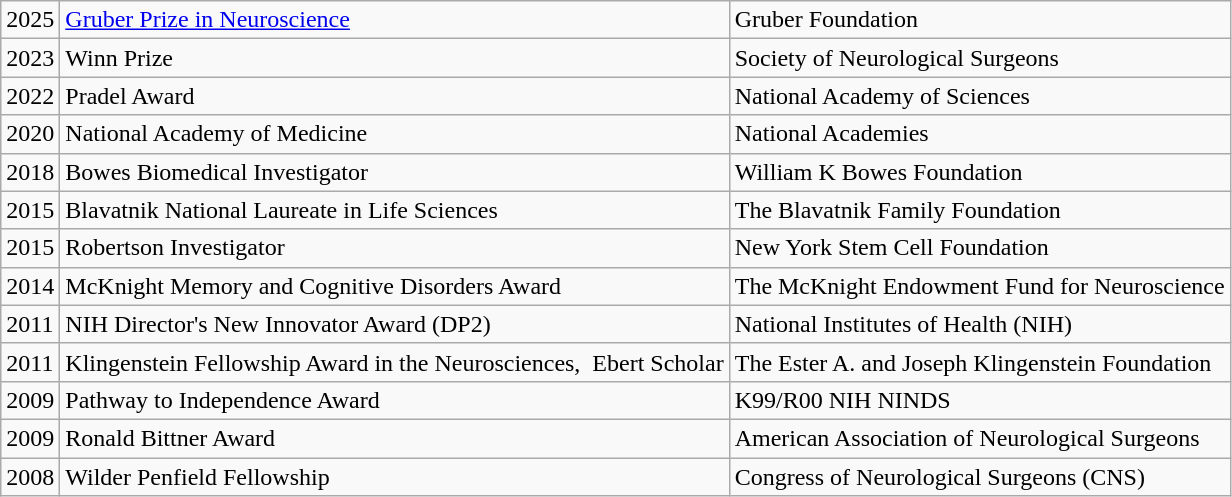<table class="wikitable">
<tr>
<td>2025</td>
<td><a href='#'>Gruber Prize in Neuroscience</a></td>
<td>Gruber Foundation</td>
</tr>
<tr>
<td>2023</td>
<td>Winn Prize</td>
<td>Society of Neurological Surgeons</td>
</tr>
<tr>
<td>2022</td>
<td>Pradel Award</td>
<td>National Academy of  Sciences</td>
</tr>
<tr>
<td>2020</td>
<td>National Academy of  Medicine</td>
<td>National Academies</td>
</tr>
<tr>
<td>2018</td>
<td>Bowes Biomedical  Investigator</td>
<td>William K Bowes  Foundation</td>
</tr>
<tr>
<td>2015</td>
<td>Blavatnik National  Laureate in Life Sciences</td>
<td>The Blavatnik Family  Foundation</td>
</tr>
<tr>
<td>2015</td>
<td>Robertson Investigator</td>
<td>New York Stem Cell  Foundation</td>
</tr>
<tr>
<td>2014</td>
<td>McKnight Memory and  Cognitive Disorders Award</td>
<td>The McKnight Endowment  Fund for Neuroscience</td>
</tr>
<tr>
<td>2011</td>
<td>NIH Director's New  Innovator Award (DP2)</td>
<td>National Institutes of  Health (NIH)</td>
</tr>
<tr>
<td>2011</td>
<td>Klingenstein  Fellowship Award in the Neurosciences,  Ebert Scholar</td>
<td>The Ester A. and  Joseph Klingenstein Foundation</td>
</tr>
<tr>
<td>2009</td>
<td>Pathway to  Independence Award</td>
<td>K99/R00 NIH NINDS</td>
</tr>
<tr>
<td>2009</td>
<td>Ronald Bittner Award</td>
<td>American Association  of Neurological Surgeons</td>
</tr>
<tr>
<td>2008</td>
<td>Wilder Penfield  Fellowship</td>
<td>Congress of  Neurological Surgeons (CNS)</td>
</tr>
</table>
